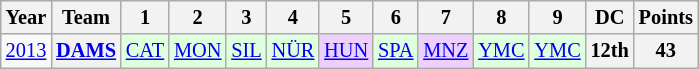<table class="wikitable" style="text-align:center; font-size:85%">
<tr>
<th>Year</th>
<th>Team</th>
<th>1</th>
<th>2</th>
<th>3</th>
<th>4</th>
<th>5</th>
<th>6</th>
<th>7</th>
<th>8</th>
<th>9</th>
<th>DC</th>
<th>Points</th>
</tr>
<tr>
<td><a href='#'>2013</a></td>
<th><a href='#'>DAMS</a></th>
<td style="background:#DFFFDF;"><a href='#'>CAT</a><br></td>
<td style="background:#DFFFDF;"><a href='#'>MON</a><br></td>
<td style="background:#DFFFDF;"><a href='#'>SIL</a><br></td>
<td style="background:#DFFFDF;"><a href='#'>NÜR</a><br></td>
<td style="background:#EFCFFF;"><a href='#'>HUN</a><br></td>
<td style="background:#DFFFDF;"><a href='#'>SPA</a><br></td>
<td style="background:#EFCFFF;"><a href='#'>MNZ</a><br></td>
<td style="background:#DFFFDF;"><a href='#'>YMC</a><br></td>
<td style="background:#DFFFDF;"><a href='#'>YMC</a><br></td>
<th>12th</th>
<th>43</th>
</tr>
</table>
